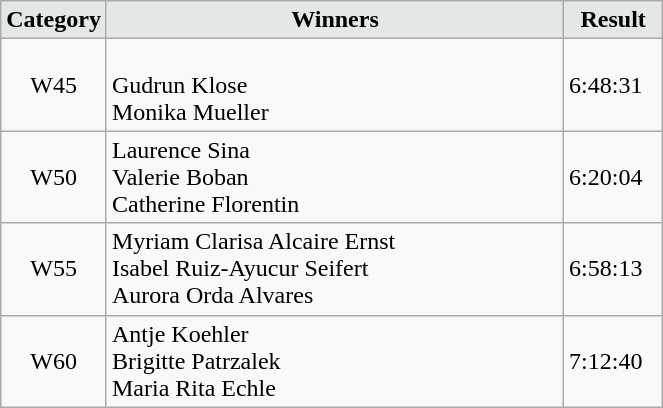<table class="wikitable" width=35%>
<tr>
<td width=15% align="center" bgcolor=#E3E7E6><strong>Category</strong></td>
<td align="center" bgcolor=#E3E7E6> <strong>Winners</strong></td>
<td width=15% align="center" bgcolor=#E3E7E6><strong>Result</strong></td>
</tr>
<tr>
<td align="center">W45</td>
<td> <br> Gudrun Klose<br> Monika Mueller</td>
<td>6:48:31</td>
</tr>
<tr>
<td align="center">W50</td>
<td> Laurence Sina<br> Valerie Boban<br> Catherine Florentin</td>
<td>6:20:04</td>
</tr>
<tr>
<td align="center">W55</td>
<td> Myriam Clarisa Alcaire Ernst<br> Isabel Ruiz-Ayucur Seifert<br> Aurora Orda Alvares</td>
<td>6:58:13</td>
</tr>
<tr>
<td align="center">W60</td>
<td> Antje Koehler<br> Brigitte Patrzalek<br> Maria Rita Echle</td>
<td>7:12:40</td>
</tr>
</table>
